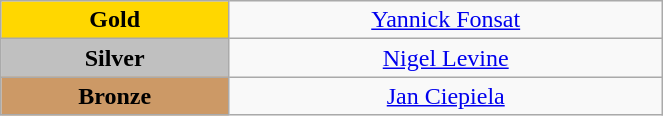<table class="wikitable" style="text-align:center; " width="35%">
<tr>
<td bgcolor="gold"><strong>Gold</strong></td>
<td><a href='#'>Yannick Fonsat</a><br>  <small><em></em></small></td>
</tr>
<tr>
<td bgcolor="silver"><strong>Silver</strong></td>
<td><a href='#'>Nigel Levine</a><br>  <small><em></em></small></td>
</tr>
<tr>
<td bgcolor="CC9966"><strong>Bronze</strong></td>
<td><a href='#'>Jan Ciepiela</a><br>  <small><em></em></small></td>
</tr>
</table>
